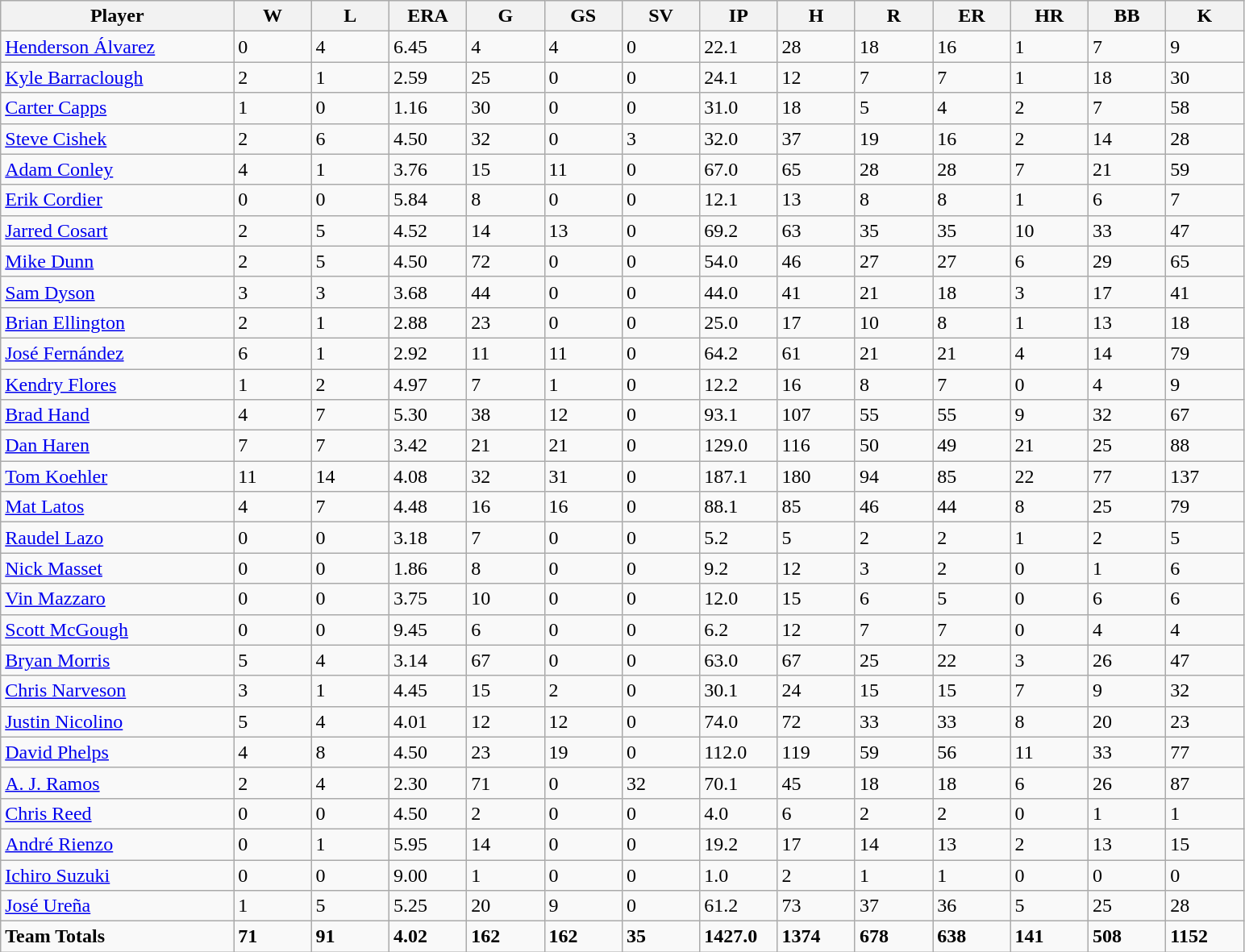<table class="wikitable sortable">
<tr>
<th bgcolor="#DDDDFF" width="15%">Player</th>
<th bgcolor="#DDDDFF" width="5%">W</th>
<th bgcolor="#DDDDFF" width="5%">L</th>
<th bgcolor="#DDDDFF" width="5%">ERA</th>
<th bgcolor="#DDDDFF" width="5%">G</th>
<th bgcolor="#DDDDFF" width="5%">GS</th>
<th bgcolor="#DDDDFF" width="5%">SV</th>
<th bgcolor="#DDDDFF" width="5%">IP</th>
<th bgcolor="#DDDDFF" width="5%">H</th>
<th bgcolor="#DDDDFF" width="5%">R</th>
<th bgcolor="#DDDDFF" width="5%">ER</th>
<th bgcolor="#DDDDFF" width="5%">HR</th>
<th bgcolor="#DDDDFF" width="5%">BB</th>
<th bgcolor="#DDDDFF" width="5%">K</th>
</tr>
<tr>
<td><a href='#'>Henderson Álvarez</a></td>
<td>0</td>
<td>4</td>
<td>6.45</td>
<td>4</td>
<td>4</td>
<td>0</td>
<td>22.1</td>
<td>28</td>
<td>18</td>
<td>16</td>
<td>1</td>
<td>7</td>
<td>9</td>
</tr>
<tr>
<td><a href='#'>Kyle Barraclough</a></td>
<td>2</td>
<td>1</td>
<td>2.59</td>
<td>25</td>
<td>0</td>
<td>0</td>
<td>24.1</td>
<td>12</td>
<td>7</td>
<td>7</td>
<td>1</td>
<td>18</td>
<td>30</td>
</tr>
<tr>
<td><a href='#'>Carter Capps</a></td>
<td>1</td>
<td>0</td>
<td>1.16</td>
<td>30</td>
<td>0</td>
<td>0</td>
<td>31.0</td>
<td>18</td>
<td>5</td>
<td>4</td>
<td>2</td>
<td>7</td>
<td>58</td>
</tr>
<tr>
<td><a href='#'>Steve Cishek</a></td>
<td>2</td>
<td>6</td>
<td>4.50</td>
<td>32</td>
<td>0</td>
<td>3</td>
<td>32.0</td>
<td>37</td>
<td>19</td>
<td>16</td>
<td>2</td>
<td>14</td>
<td>28</td>
</tr>
<tr>
<td><a href='#'>Adam Conley</a></td>
<td>4</td>
<td>1</td>
<td>3.76</td>
<td>15</td>
<td>11</td>
<td>0</td>
<td>67.0</td>
<td>65</td>
<td>28</td>
<td>28</td>
<td>7</td>
<td>21</td>
<td>59</td>
</tr>
<tr>
<td><a href='#'>Erik Cordier</a></td>
<td>0</td>
<td>0</td>
<td>5.84</td>
<td>8</td>
<td>0</td>
<td>0</td>
<td>12.1</td>
<td>13</td>
<td>8</td>
<td>8</td>
<td>1</td>
<td>6</td>
<td>7</td>
</tr>
<tr>
<td><a href='#'>Jarred Cosart</a></td>
<td>2</td>
<td>5</td>
<td>4.52</td>
<td>14</td>
<td>13</td>
<td>0</td>
<td>69.2</td>
<td>63</td>
<td>35</td>
<td>35</td>
<td>10</td>
<td>33</td>
<td>47</td>
</tr>
<tr>
<td><a href='#'>Mike Dunn</a></td>
<td>2</td>
<td>5</td>
<td>4.50</td>
<td>72</td>
<td>0</td>
<td>0</td>
<td>54.0</td>
<td>46</td>
<td>27</td>
<td>27</td>
<td>6</td>
<td>29</td>
<td>65</td>
</tr>
<tr>
<td><a href='#'>Sam Dyson</a></td>
<td>3</td>
<td>3</td>
<td>3.68</td>
<td>44</td>
<td>0</td>
<td>0</td>
<td>44.0</td>
<td>41</td>
<td>21</td>
<td>18</td>
<td>3</td>
<td>17</td>
<td>41</td>
</tr>
<tr>
<td><a href='#'>Brian Ellington</a></td>
<td>2</td>
<td>1</td>
<td>2.88</td>
<td>23</td>
<td>0</td>
<td>0</td>
<td>25.0</td>
<td>17</td>
<td>10</td>
<td>8</td>
<td>1</td>
<td>13</td>
<td>18</td>
</tr>
<tr>
<td><a href='#'>José Fernández</a></td>
<td>6</td>
<td>1</td>
<td>2.92</td>
<td>11</td>
<td>11</td>
<td>0</td>
<td>64.2</td>
<td>61</td>
<td>21</td>
<td>21</td>
<td>4</td>
<td>14</td>
<td>79</td>
</tr>
<tr>
<td><a href='#'>Kendry Flores</a></td>
<td>1</td>
<td>2</td>
<td>4.97</td>
<td>7</td>
<td>1</td>
<td>0</td>
<td>12.2</td>
<td>16</td>
<td>8</td>
<td>7</td>
<td>0</td>
<td>4</td>
<td>9</td>
</tr>
<tr>
<td><a href='#'>Brad Hand</a></td>
<td>4</td>
<td>7</td>
<td>5.30</td>
<td>38</td>
<td>12</td>
<td>0</td>
<td>93.1</td>
<td>107</td>
<td>55</td>
<td>55</td>
<td>9</td>
<td>32</td>
<td>67</td>
</tr>
<tr>
<td><a href='#'>Dan Haren</a></td>
<td>7</td>
<td>7</td>
<td>3.42</td>
<td>21</td>
<td>21</td>
<td>0</td>
<td>129.0</td>
<td>116</td>
<td>50</td>
<td>49</td>
<td>21</td>
<td>25</td>
<td>88</td>
</tr>
<tr>
<td><a href='#'>Tom Koehler</a></td>
<td>11</td>
<td>14</td>
<td>4.08</td>
<td>32</td>
<td>31</td>
<td>0</td>
<td>187.1</td>
<td>180</td>
<td>94</td>
<td>85</td>
<td>22</td>
<td>77</td>
<td>137</td>
</tr>
<tr>
<td><a href='#'>Mat Latos</a></td>
<td>4</td>
<td>7</td>
<td>4.48</td>
<td>16</td>
<td>16</td>
<td>0</td>
<td>88.1</td>
<td>85</td>
<td>46</td>
<td>44</td>
<td>8</td>
<td>25</td>
<td>79</td>
</tr>
<tr>
<td><a href='#'>Raudel Lazo</a></td>
<td>0</td>
<td>0</td>
<td>3.18</td>
<td>7</td>
<td>0</td>
<td>0</td>
<td>5.2</td>
<td>5</td>
<td>2</td>
<td>2</td>
<td>1</td>
<td>2</td>
<td>5</td>
</tr>
<tr>
<td><a href='#'>Nick Masset</a></td>
<td>0</td>
<td>0</td>
<td>1.86</td>
<td>8</td>
<td>0</td>
<td>0</td>
<td>9.2</td>
<td>12</td>
<td>3</td>
<td>2</td>
<td>0</td>
<td>1</td>
<td>6</td>
</tr>
<tr>
<td><a href='#'>Vin Mazzaro</a></td>
<td>0</td>
<td>0</td>
<td>3.75</td>
<td>10</td>
<td>0</td>
<td>0</td>
<td>12.0</td>
<td>15</td>
<td>6</td>
<td>5</td>
<td>0</td>
<td>6</td>
<td>6</td>
</tr>
<tr>
<td><a href='#'>Scott McGough</a></td>
<td>0</td>
<td>0</td>
<td>9.45</td>
<td>6</td>
<td>0</td>
<td>0</td>
<td>6.2</td>
<td>12</td>
<td>7</td>
<td>7</td>
<td>0</td>
<td>4</td>
<td>4</td>
</tr>
<tr>
<td><a href='#'>Bryan Morris</a></td>
<td>5</td>
<td>4</td>
<td>3.14</td>
<td>67</td>
<td>0</td>
<td>0</td>
<td>63.0</td>
<td>67</td>
<td>25</td>
<td>22</td>
<td>3</td>
<td>26</td>
<td>47</td>
</tr>
<tr>
<td><a href='#'>Chris Narveson</a></td>
<td>3</td>
<td>1</td>
<td>4.45</td>
<td>15</td>
<td>2</td>
<td>0</td>
<td>30.1</td>
<td>24</td>
<td>15</td>
<td>15</td>
<td>7</td>
<td>9</td>
<td>32</td>
</tr>
<tr>
<td><a href='#'>Justin Nicolino</a></td>
<td>5</td>
<td>4</td>
<td>4.01</td>
<td>12</td>
<td>12</td>
<td>0</td>
<td>74.0</td>
<td>72</td>
<td>33</td>
<td>33</td>
<td>8</td>
<td>20</td>
<td>23</td>
</tr>
<tr>
<td><a href='#'>David Phelps</a></td>
<td>4</td>
<td>8</td>
<td>4.50</td>
<td>23</td>
<td>19</td>
<td>0</td>
<td>112.0</td>
<td>119</td>
<td>59</td>
<td>56</td>
<td>11</td>
<td>33</td>
<td>77</td>
</tr>
<tr>
<td><a href='#'>A. J. Ramos</a></td>
<td>2</td>
<td>4</td>
<td>2.30</td>
<td>71</td>
<td>0</td>
<td>32</td>
<td>70.1</td>
<td>45</td>
<td>18</td>
<td>18</td>
<td>6</td>
<td>26</td>
<td>87</td>
</tr>
<tr>
<td><a href='#'>Chris Reed</a></td>
<td>0</td>
<td>0</td>
<td>4.50</td>
<td>2</td>
<td>0</td>
<td>0</td>
<td>4.0</td>
<td>6</td>
<td>2</td>
<td>2</td>
<td>0</td>
<td>1</td>
<td>1</td>
</tr>
<tr>
<td><a href='#'>André Rienzo</a></td>
<td>0</td>
<td>1</td>
<td>5.95</td>
<td>14</td>
<td>0</td>
<td>0</td>
<td>19.2</td>
<td>17</td>
<td>14</td>
<td>13</td>
<td>2</td>
<td>13</td>
<td>15</td>
</tr>
<tr>
<td><a href='#'>Ichiro Suzuki</a></td>
<td>0</td>
<td>0</td>
<td>9.00</td>
<td>1</td>
<td>0</td>
<td>0</td>
<td>1.0</td>
<td>2</td>
<td>1</td>
<td>1</td>
<td>0</td>
<td>0</td>
<td>0</td>
</tr>
<tr>
<td><a href='#'>José Ureña</a></td>
<td>1</td>
<td>5</td>
<td>5.25</td>
<td>20</td>
<td>9</td>
<td>0</td>
<td>61.2</td>
<td>73</td>
<td>37</td>
<td>36</td>
<td>5</td>
<td>25</td>
<td>28</td>
</tr>
<tr>
<td><strong>Team Totals</strong></td>
<td><strong>71</strong></td>
<td><strong>91</strong></td>
<td><strong>4.02</strong></td>
<td><strong>162</strong></td>
<td><strong>162</strong></td>
<td><strong>35</strong></td>
<td><strong>1427.0</strong></td>
<td><strong>1374</strong></td>
<td><strong>678</strong></td>
<td><strong>638</strong></td>
<td><strong>141</strong></td>
<td><strong>508</strong></td>
<td><strong>1152</strong></td>
</tr>
</table>
